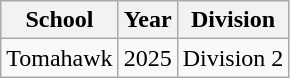<table class="wikitable">
<tr>
<th>School</th>
<th>Year</th>
<th>Division</th>
</tr>
<tr>
<td>Tomahawk</td>
<td>2025</td>
<td>Division 2</td>
</tr>
</table>
